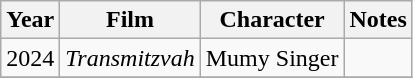<table class="wikitable">
<tr>
<th>Year</th>
<th>Film</th>
<th>Character</th>
<th>Notes</th>
</tr>
<tr>
<td>2024</td>
<td><em>Transmitzvah</em></td>
<td>Mumy Singer</td>
<td></td>
</tr>
<tr>
</tr>
</table>
